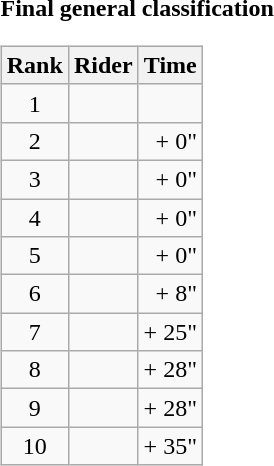<table>
<tr>
<td><strong>Final general classification</strong><br><table class="wikitable">
<tr>
<th scope="col">Rank</th>
<th scope="col">Rider</th>
<th scope="col">Time</th>
</tr>
<tr>
<td style="text-align:center;">1</td>
<td></td>
<td style="text-align:right;"></td>
</tr>
<tr>
<td style="text-align:center;">2</td>
<td></td>
<td style="text-align:right;">+ 0"</td>
</tr>
<tr>
<td style="text-align:center;">3</td>
<td></td>
<td style="text-align:right;">+ 0"</td>
</tr>
<tr>
<td style="text-align:center;">4</td>
<td></td>
<td style="text-align:right;">+ 0"</td>
</tr>
<tr>
<td style="text-align:center;">5</td>
<td></td>
<td style="text-align:right;">+ 0"</td>
</tr>
<tr>
<td style="text-align:center;">6</td>
<td></td>
<td style="text-align:right;">+ 8"</td>
</tr>
<tr>
<td style="text-align:center;">7</td>
<td></td>
<td style="text-align:right;">+ 25"</td>
</tr>
<tr>
<td style="text-align:center;">8</td>
<td></td>
<td style="text-align:right;">+ 28"</td>
</tr>
<tr>
<td style="text-align:center;">9</td>
<td></td>
<td style="text-align:right;">+ 28"</td>
</tr>
<tr>
<td style="text-align:center;">10</td>
<td></td>
<td style="text-align:right;">+ 35"</td>
</tr>
</table>
</td>
</tr>
</table>
